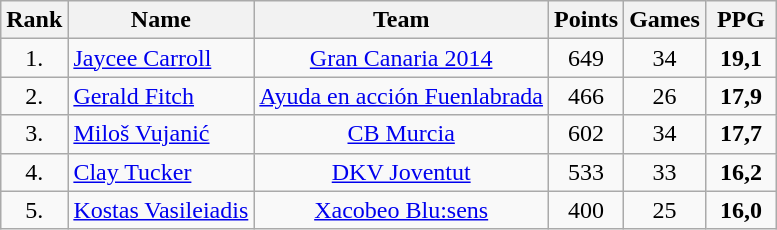<table class="wikitable" style="text-align: center;">
<tr>
<th>Rank</th>
<th>Name</th>
<th>Team</th>
<th>Points</th>
<th>Games</th>
<th width=40>PPG</th>
</tr>
<tr>
<td>1.</td>
<td align="left"> <a href='#'>Jaycee Carroll</a></td>
<td><a href='#'>Gran Canaria 2014</a></td>
<td>649</td>
<td>34</td>
<td><strong>19,1</strong></td>
</tr>
<tr>
<td>2.</td>
<td align="left"> <a href='#'>Gerald Fitch</a></td>
<td><a href='#'>Ayuda en acción Fuenlabrada</a></td>
<td>466</td>
<td>26</td>
<td><strong>17,9</strong></td>
</tr>
<tr>
<td>3.</td>
<td align="left"> <a href='#'>Miloš Vujanić</a></td>
<td><a href='#'>CB Murcia</a></td>
<td>602</td>
<td>34</td>
<td><strong>17,7</strong></td>
</tr>
<tr>
<td>4.</td>
<td align="left"> <a href='#'>Clay Tucker</a></td>
<td><a href='#'>DKV Joventut</a></td>
<td>533</td>
<td>33</td>
<td><strong>16,2</strong></td>
</tr>
<tr>
<td>5.</td>
<td align="left"> <a href='#'>Kostas Vasileiadis</a></td>
<td><a href='#'>Xacobeo Blu:sens</a></td>
<td>400</td>
<td>25</td>
<td><strong>16,0</strong></td>
</tr>
</table>
